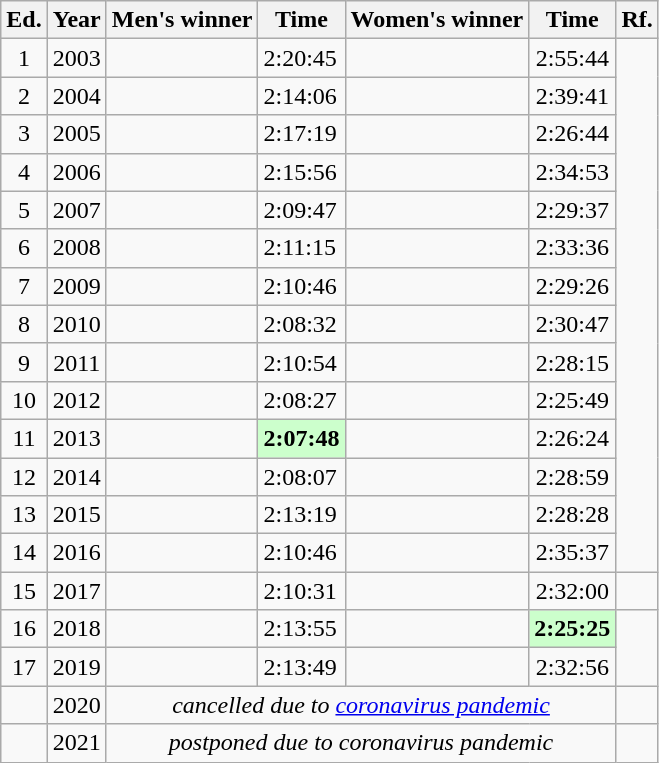<table class="wikitable sortable" style="text-align:center">
<tr>
<th class="unsortable">Ed.</th>
<th>Year</th>
<th>Men's winner</th>
<th>Time</th>
<th>Women's winner</th>
<th>Time</th>
<th class="unsortable">Rf.</th>
</tr>
<tr>
<td>1</td>
<td>2003</td>
<td align="left"></td>
<td align="left">2:20:45</td>
<td align="left"></td>
<td>2:55:44</td>
</tr>
<tr>
<td>2</td>
<td>2004</td>
<td align="left"></td>
<td align="left">2:14:06</td>
<td align="left"></td>
<td>2:39:41</td>
</tr>
<tr>
<td>3</td>
<td>2005</td>
<td align="left"></td>
<td align="left">2:17:19</td>
<td align="left"></td>
<td>2:26:44</td>
</tr>
<tr>
<td>4</td>
<td>2006</td>
<td align="left"></td>
<td align="left">2:15:56</td>
<td align="left"></td>
<td>2:34:53</td>
</tr>
<tr>
<td>5</td>
<td>2007</td>
<td align="left"></td>
<td align="left">2:09:47</td>
<td align="left"></td>
<td>2:29:37</td>
</tr>
<tr>
<td>6</td>
<td>2008</td>
<td align="left"></td>
<td align="left">2:11:15</td>
<td align="left"></td>
<td>2:33:36</td>
</tr>
<tr>
<td>7</td>
<td>2009</td>
<td align="left"></td>
<td align="left">2:10:46</td>
<td align="left"></td>
<td>2:29:26</td>
</tr>
<tr>
<td>8</td>
<td>2010</td>
<td align="left"></td>
<td align="left">2:08:32 </td>
<td align="left"></td>
<td>2:30:47</td>
</tr>
<tr>
<td>9</td>
<td>2011</td>
<td align="left"></td>
<td align="left">2:10:54</td>
<td align="left"></td>
<td>2:28:15</td>
</tr>
<tr>
<td>10</td>
<td>2012</td>
<td align="left"></td>
<td align="left">2:08:27</td>
<td align="left"></td>
<td>2:25:49</td>
</tr>
<tr>
<td>11</td>
<td>2013</td>
<td align="left"></td>
<td align="left" bgcolor="#CCFFCC"><strong>2:07:48</strong></td>
<td align="left"></td>
<td>2:26:24</td>
</tr>
<tr>
<td>12</td>
<td>2014</td>
<td align="left"></td>
<td align="left">2:08:07</td>
<td align="left"></td>
<td>2:28:59</td>
</tr>
<tr>
<td>13</td>
<td>2015</td>
<td align="left"></td>
<td align="left">2:13:19</td>
<td align="left"></td>
<td>2:28:28</td>
</tr>
<tr>
<td>14</td>
<td>2016</td>
<td align="left"></td>
<td align="left">2:10:46</td>
<td align="left"></td>
<td>2:35:37</td>
</tr>
<tr>
<td>15</td>
<td>2017</td>
<td align="left"></td>
<td align="left">2:10:31</td>
<td align="left"></td>
<td>2:32:00</td>
<td></td>
</tr>
<tr>
<td>16</td>
<td>2018</td>
<td align="left"></td>
<td align="left">2:13:55</td>
<td align="left"></td>
<td bgcolor="#CCFFCC"><strong>2:25:25</strong></td>
</tr>
<tr>
<td>17</td>
<td>2019</td>
<td align="left"></td>
<td align="left">2:13:49</td>
<td align="left"></td>
<td>2:32:56</td>
</tr>
<tr>
<td></td>
<td>2020</td>
<td colspan="4" align="center" data-sort-value=""><em>cancelled due to <a href='#'>coronavirus pandemic</a></em></td>
<td></td>
</tr>
<tr>
<td></td>
<td>2021</td>
<td colspan="4" align="center" data-sort-value=""><em>postponed due to coronavirus pandemic</em></td>
<td></td>
</tr>
</table>
